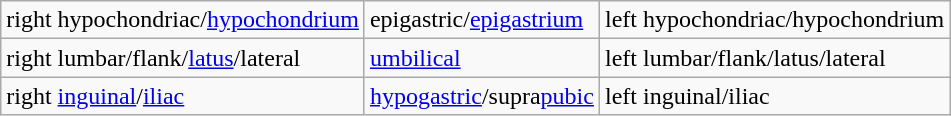<table class="wikitable">
<tr>
<td>right hypochondriac/<a href='#'>hypochondrium</a></td>
<td>epigastric/<a href='#'>epigastrium</a></td>
<td>left hypochondriac/hypochondrium</td>
</tr>
<tr>
<td>right lumbar/flank/<a href='#'>latus</a>/lateral</td>
<td><a href='#'>umbilical</a></td>
<td>left lumbar/flank/latus/lateral</td>
</tr>
<tr>
<td>right <a href='#'>inguinal</a>/<a href='#'>iliac</a></td>
<td><a href='#'>hypogastric</a>/supra<a href='#'>pubic</a></td>
<td>left inguinal/iliac</td>
</tr>
</table>
